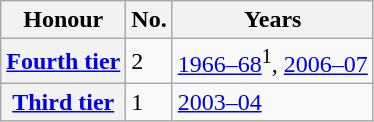<table class="wikitable plainrowheaders">
<tr>
<th scope=col>Honour</th>
<th scope=col>No.</th>
<th scope=col>Years</th>
</tr>
<tr>
<th scope=row><a href='#'>Fourth tier</a></th>
<td>2</td>
<td><a href='#'>1966–68</a><sup>1</sup>, <a href='#'>2006–07</a></td>
</tr>
<tr>
<th scope=row><a href='#'>Third tier</a></th>
<td>1</td>
<td><a href='#'>2003–04</a></td>
</tr>
</table>
